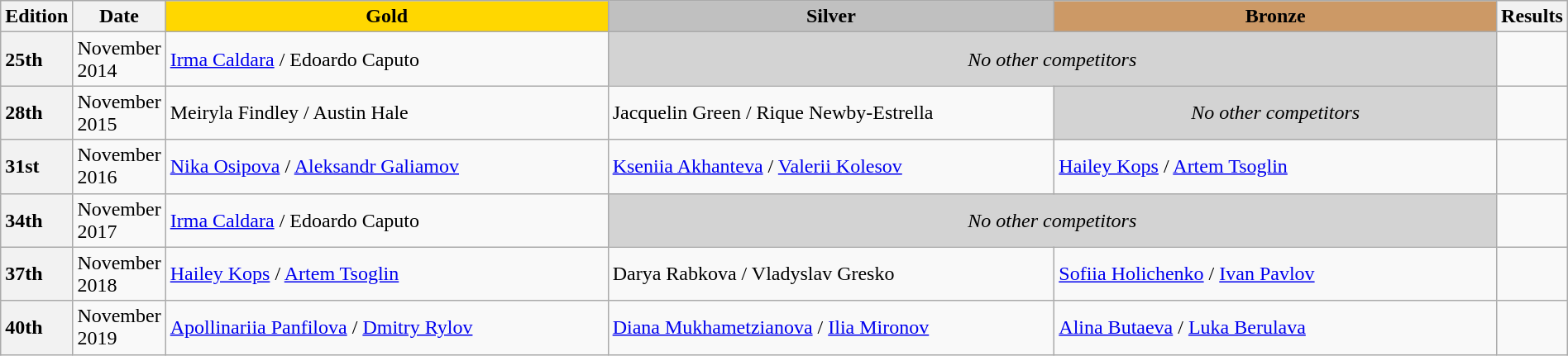<table class="wikitable unsortable" style="text-align:left; width:100%;">
<tr>
<th scope="col" style="text-align:center;">Edition</th>
<th scope="col" style="text-align:center;">Date</th>
<td scope="col" style="text-align:center; width:30%; background:gold"><strong>Gold</strong></td>
<td scope="col" style="text-align:center; width:30%; background:silver"><strong>Silver</strong></td>
<td scope="col" style="text-align:center; width:30%; background:#c96"><strong>Bronze</strong></td>
<th scope="col" style="text-align:center;">Results</th>
</tr>
<tr>
<th scope="row" style="text-align:left">25th</th>
<td>November 2014</td>
<td> <a href='#'>Irma Caldara</a> / Edoardo Caputo</td>
<td colspan="2" align="center" bgcolor="lightgray"><em>No other competitors</em></td>
<td></td>
</tr>
<tr>
<th scope="row" style="text-align:left">28th</th>
<td>November 2015</td>
<td> Meiryla Findley / Austin Hale</td>
<td> Jacquelin Green / Rique Newby-Estrella</td>
<td align="center" bgcolor="lightgray"><em>No other competitors</em></td>
<td></td>
</tr>
<tr>
<th scope="row" style="text-align:left">31st</th>
<td>November 2016</td>
<td> <a href='#'>Nika Osipova</a> / <a href='#'>Aleksandr Galiamov</a></td>
<td> <a href='#'>Kseniia Akhanteva</a> / <a href='#'>Valerii Kolesov</a></td>
<td> <a href='#'>Hailey Kops</a> / <a href='#'>Artem Tsoglin</a></td>
<td></td>
</tr>
<tr>
<th scope="row" style="text-align:left">34th</th>
<td>November 2017</td>
<td> <a href='#'>Irma Caldara</a> / Edoardo Caputo</td>
<td colspan="2" align="center" bgcolor="lightgray"><em>No other competitors</em></td>
<td></td>
</tr>
<tr>
<th scope="row" style="text-align:left">37th</th>
<td>November 2018</td>
<td> <a href='#'>Hailey Kops</a> / <a href='#'>Artem Tsoglin</a></td>
<td> Darya Rabkova / Vladyslav Gresko</td>
<td> <a href='#'>Sofiia Holichenko</a> / <a href='#'>Ivan Pavlov</a></td>
<td></td>
</tr>
<tr>
<th scope="row" style="text-align:left">40th</th>
<td>November 2019</td>
<td> <a href='#'>Apollinariia Panfilova</a> / <a href='#'>Dmitry Rylov</a></td>
<td> <a href='#'>Diana Mukhametzianova</a> / <a href='#'>Ilia Mironov</a></td>
<td> <a href='#'>Alina Butaeva</a> / <a href='#'>Luka Berulava</a></td>
<td></td>
</tr>
</table>
